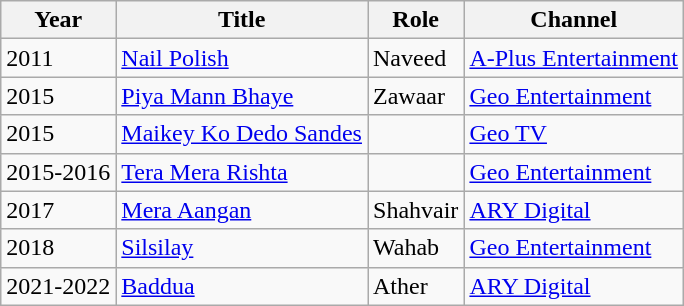<table class="wikitable">
<tr>
<th>Year</th>
<th>Title</th>
<th>Role</th>
<th>Channel</th>
</tr>
<tr>
<td>2011</td>
<td><a href='#'>Nail Polish</a></td>
<td>Naveed</td>
<td><a href='#'>A-Plus Entertainment</a></td>
</tr>
<tr>
<td>2015</td>
<td><a href='#'>Piya Mann Bhaye</a></td>
<td>Zawaar</td>
<td><a href='#'>Geo Entertainment</a></td>
</tr>
<tr>
<td>2015</td>
<td><a href='#'>Maikey Ko Dedo Sandes</a></td>
<td></td>
<td><a href='#'>Geo TV</a></td>
</tr>
<tr>
<td>2015-2016</td>
<td><a href='#'>Tera Mera Rishta</a></td>
<td></td>
<td><a href='#'>Geo Entertainment</a></td>
</tr>
<tr>
<td>2017</td>
<td><a href='#'>Mera Aangan</a></td>
<td>Shahvair</td>
<td><a href='#'>ARY Digital</a></td>
</tr>
<tr>
<td>2018</td>
<td><a href='#'>Silsilay</a></td>
<td>Wahab</td>
<td><a href='#'>Geo Entertainment</a></td>
</tr>
<tr>
<td>2021-2022</td>
<td><a href='#'>Baddua</a></td>
<td>Ather</td>
<td><a href='#'>ARY Digital</a></td>
</tr>
</table>
